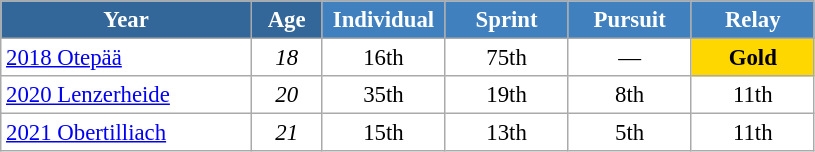<table class="wikitable" style="font-size:95%; text-align:center; border:grey solid 1px; border-collapse:collapse; background:#ffffff;">
<tr>
<th style="background-color:#369; color:white;    width:160px;">Year</th>
<th style="background-color:#369; color:white;    width:40px;">Age</th>
<th style="background-color:#4180be; color:white; width:75px;">Individual</th>
<th style="background-color:#4180be; color:white; width:75px;">Sprint</th>
<th style="background-color:#4180be; color:white; width:75px;">Pursuit</th>
<th style="background-color:#4180be; color:white; width:75px;">Relay</th>
</tr>
<tr>
<td align=left> <a href='#'>2018 Otepää</a></td>
<td><em>18</em></td>
<td>16th</td>
<td>75th</td>
<td>—</td>
<td style="background:gold"><strong>Gold</strong></td>
</tr>
<tr>
<td align=left> <a href='#'>2020 Lenzerheide</a></td>
<td><em>20</em></td>
<td>35th</td>
<td>19th</td>
<td>8th</td>
<td>11th</td>
</tr>
<tr>
<td align=left> <a href='#'>2021 Obertilliach</a></td>
<td><em>21</em></td>
<td>15th</td>
<td>13th</td>
<td>5th</td>
<td>11th</td>
</tr>
</table>
